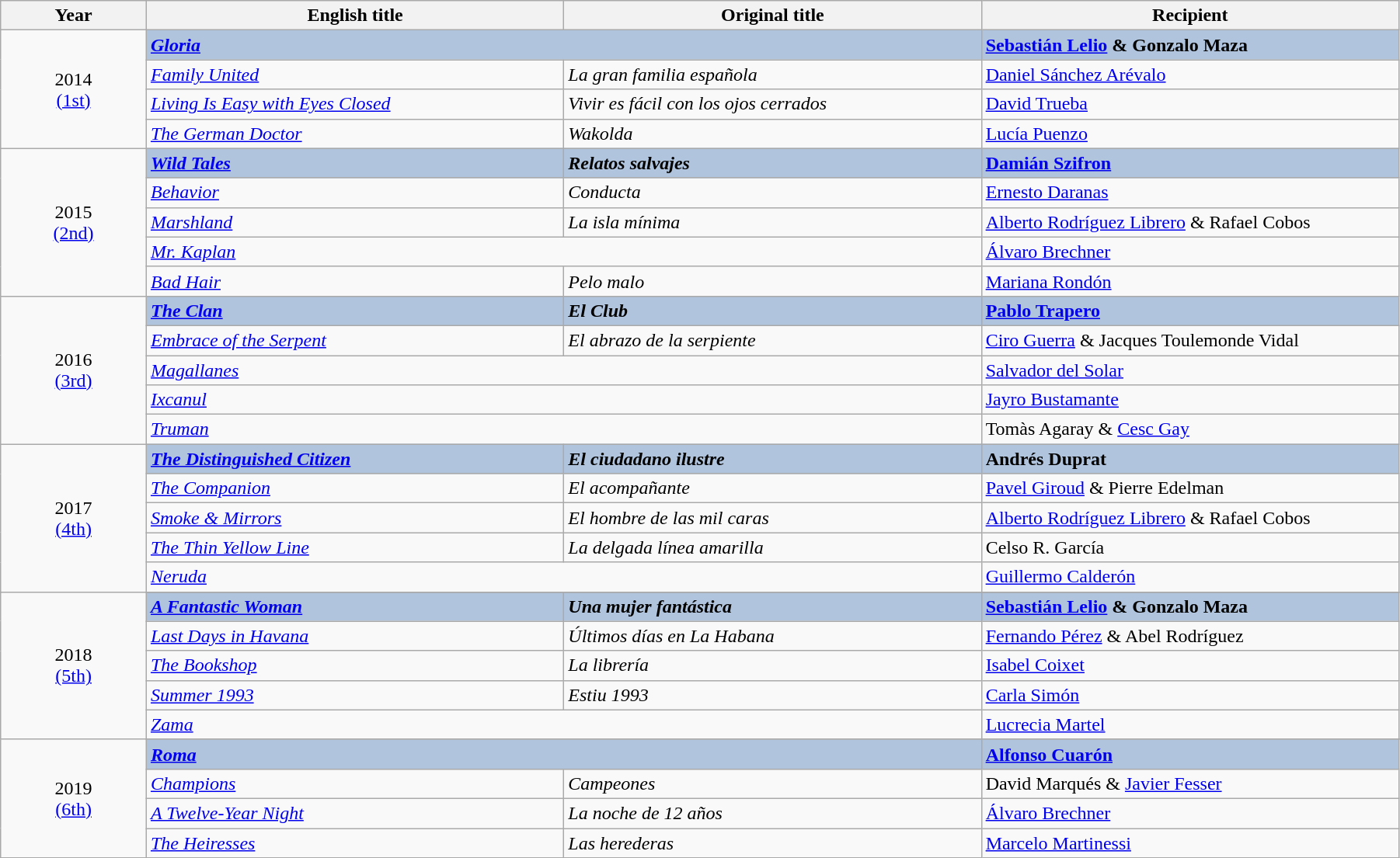<table class="wikitable" width="95%" cellpadding="6">
<tr>
<th width="100"><strong>Year</strong></th>
<th width="300"><strong>English title</strong></th>
<th width="300"><strong>Original title</strong></th>
<th width="300"><strong>Recipient</strong></th>
</tr>
<tr>
<td rowspan="4" style="text-align:center;">2014<br><a href='#'>(1st)</a></td>
<td colspan="2" style="background:#B0C4DE;"> <strong><em><a href='#'>Gloria</a></em></strong></td>
<td style="background:#B0C4DE;"><strong><a href='#'>Sebastián Lelio</a> & Gonzalo Maza</strong></td>
</tr>
<tr>
<td> <em><a href='#'>Family United</a></em></td>
<td><em>La gran familia española</em></td>
<td><a href='#'>Daniel Sánchez Arévalo</a></td>
</tr>
<tr>
<td> <em><a href='#'>Living Is Easy with Eyes Closed</a></em></td>
<td><em>Vivir es fácil con los ojos cerrados</em></td>
<td><a href='#'>David Trueba</a></td>
</tr>
<tr>
<td> <em><a href='#'>The German Doctor</a></em></td>
<td><em>Wakolda</em></td>
<td><a href='#'>Lucía Puenzo</a></td>
</tr>
<tr>
<td rowspan="5" style="text-align:center;">2015<br><a href='#'>(2nd)</a></td>
<td style="background:#B0C4DE;"> <strong><em><a href='#'>Wild Tales</a></em></strong></td>
<td style="background:#B0C4DE;"><strong><em>Relatos salvajes</em></strong></td>
<td style="background:#B0C4DE;"><strong><a href='#'>Damián Szifron</a></strong></td>
</tr>
<tr>
<td> <em><a href='#'>Behavior</a></em></td>
<td><em>Conducta</em></td>
<td><a href='#'>Ernesto Daranas</a></td>
</tr>
<tr>
<td> <em><a href='#'>Marshland</a></em></td>
<td><em>La isla mínima</em></td>
<td><a href='#'>Alberto Rodríguez Librero</a> & Rafael Cobos</td>
</tr>
<tr>
<td colspan="2"> <em><a href='#'>Mr. Kaplan</a></em></td>
<td><a href='#'>Álvaro Brechner</a></td>
</tr>
<tr>
<td> <em><a href='#'>Bad Hair</a></em></td>
<td><em>Pelo malo</em></td>
<td><a href='#'>Mariana Rondón</a></td>
</tr>
<tr>
<td rowspan="5" style="text-align:center;">2016<br><a href='#'>(3rd)</a></td>
<td style="background:#B0C4DE;"> <strong><em><a href='#'>The Clan</a></em></strong></td>
<td style="background:#B0C4DE;"><strong><em>El Club</em></strong></td>
<td style="background:#B0C4DE;"><strong><a href='#'>Pablo Trapero</a></strong></td>
</tr>
<tr>
<td> <em><a href='#'>Embrace of the Serpent</a></em></td>
<td><em>El abrazo de la serpiente</em></td>
<td><a href='#'>Ciro Guerra</a> & Jacques Toulemonde Vidal</td>
</tr>
<tr>
<td colspan="2"> <em><a href='#'>Magallanes</a></em></td>
<td><a href='#'>Salvador del Solar</a></td>
</tr>
<tr>
<td colspan="2"> <em><a href='#'>Ixcanul</a></em></td>
<td><a href='#'>Jayro Bustamante</a></td>
</tr>
<tr>
<td colspan="2"> <em><a href='#'>Truman</a></em></td>
<td>Tomàs Agaray & <a href='#'>Cesc Gay</a></td>
</tr>
<tr>
<td rowspan="5" style="text-align:center;">2017<br><a href='#'>(4th)</a></td>
<td style="background:#B0C4DE;"> <strong><em><a href='#'>The Distinguished Citizen</a></em></strong></td>
<td style="background:#B0C4DE;"><strong><em>El ciudadano ilustre</em></strong></td>
<td style="background:#B0C4DE;"><strong>Andrés Duprat</strong></td>
</tr>
<tr>
<td> <em><a href='#'>The Companion</a></em></td>
<td><em>El acompañante</em></td>
<td><a href='#'>Pavel Giroud</a> & Pierre Edelman</td>
</tr>
<tr>
<td> <em><a href='#'>Smoke & Mirrors</a></em></td>
<td><em>El hombre de las mil caras</em></td>
<td><a href='#'>Alberto Rodríguez Librero</a> & Rafael Cobos</td>
</tr>
<tr>
<td> <em><a href='#'>The Thin Yellow Line</a></em></td>
<td><em>La delgada línea amarilla</em></td>
<td>Celso R. García</td>
</tr>
<tr>
<td colspan="2"> <em><a href='#'>Neruda</a></em></td>
<td><a href='#'>Guillermo Calderón</a></td>
</tr>
<tr>
<td rowspan="6" style="text-align:center;">2018<br><a href='#'>(5th)</a></td>
</tr>
<tr>
<td style="background:#B0C4DE;"> <strong><em><a href='#'>A Fantastic Woman</a></em></strong></td>
<td style="background:#B0C4DE;"><strong><em>Una mujer fantástica</em></strong></td>
<td style="background:#B0C4DE;"><strong><a href='#'>Sebastián Lelio</a> & Gonzalo Maza</strong></td>
</tr>
<tr>
<td> <em><a href='#'>Last Days in Havana</a></em></td>
<td><em>Últimos días en La Habana</em></td>
<td><a href='#'>Fernando Pérez</a> & Abel Rodríguez</td>
</tr>
<tr>
<td> <em><a href='#'>The Bookshop</a></em></td>
<td><em>La librería</em></td>
<td><a href='#'>Isabel Coixet</a></td>
</tr>
<tr>
<td> <em><a href='#'>Summer 1993</a></em></td>
<td><em>Estiu 1993</em></td>
<td><a href='#'>Carla Simón</a></td>
</tr>
<tr>
<td colspan="2"> <em><a href='#'>Zama</a></em></td>
<td><a href='#'>Lucrecia Martel</a></td>
</tr>
<tr>
<td rowspan="5" style="text-align:center;">2019<br><a href='#'>(6th)</a><br></td>
</tr>
<tr>
<td colspan="2" style="background:#B0C4DE;"> <strong><em><a href='#'>Roma</a></em></strong></td>
<td style="background:#B0C4DE;"><strong><a href='#'>Alfonso Cuarón</a></strong></td>
</tr>
<tr>
<td> <em><a href='#'>Champions</a></em></td>
<td><em>Campeones</em></td>
<td>David Marqués & <a href='#'>Javier Fesser</a></td>
</tr>
<tr>
<td> <em><a href='#'>A Twelve-Year Night</a></em></td>
<td><em>La noche de 12 años</em></td>
<td><a href='#'>Álvaro Brechner</a></td>
</tr>
<tr>
<td> <em><a href='#'>The Heiresses</a></em></td>
<td><em>Las herederas</em></td>
<td><a href='#'>Marcelo Martinessi</a></td>
</tr>
</table>
